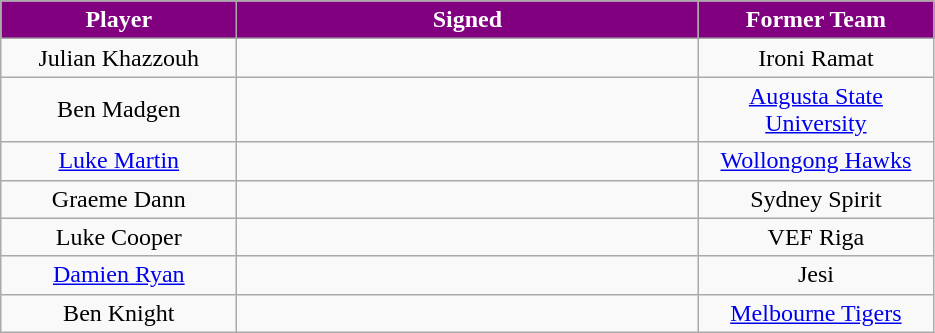<table class="wikitable sortable sortable">
<tr>
<th style="background:purple; color:#ffffff" width=150>Player</th>
<th style="background:purple; color:#ffffff" width=300>Signed</th>
<th style="background:purple; color:#ffffff" width=150>Former Team</th>
</tr>
<tr style="text-align: center">
<td>Julian Khazzouh</td>
<td></td>
<td>Ironi Ramat</td>
</tr>
<tr style="text-align: center">
<td>Ben Madgen</td>
<td></td>
<td><a href='#'>Augusta State University</a></td>
</tr>
<tr style="text-align:center">
<td><a href='#'>Luke Martin</a></td>
<td></td>
<td><a href='#'>Wollongong Hawks</a></td>
</tr>
<tr style="text-align:center">
<td>Graeme Dann</td>
<td></td>
<td>Sydney Spirit</td>
</tr>
<tr style="text-align:center">
<td>Luke Cooper</td>
<td></td>
<td>VEF Riga</td>
</tr>
<tr style="text-align:center">
<td><a href='#'>Damien Ryan</a></td>
<td></td>
<td>Jesi</td>
</tr>
<tr style="text-align:center">
<td>Ben Knight</td>
<td></td>
<td><a href='#'>Melbourne Tigers</a></td>
</tr>
</table>
